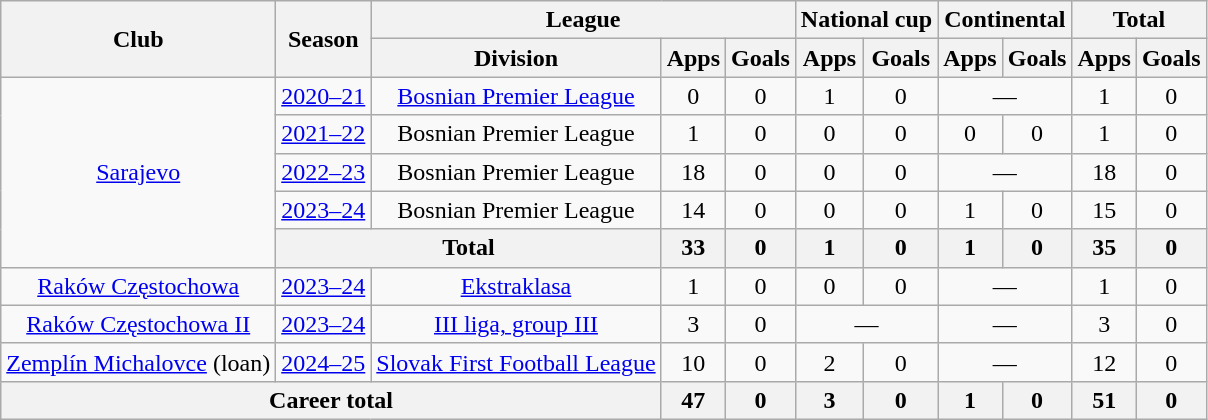<table class="wikitable" style="text-align:center">
<tr>
<th rowspan=2>Club</th>
<th rowspan=2>Season</th>
<th colspan=3>League</th>
<th colspan=2>National cup</th>
<th colspan=2>Continental</th>
<th colspan=2>Total</th>
</tr>
<tr>
<th>Division</th>
<th>Apps</th>
<th>Goals</th>
<th>Apps</th>
<th>Goals</th>
<th>Apps</th>
<th>Goals</th>
<th>Apps</th>
<th>Goals</th>
</tr>
<tr>
<td rowspan=5><a href='#'>Sarajevo</a></td>
<td><a href='#'>2020–21</a></td>
<td><a href='#'>Bosnian Premier League</a></td>
<td>0</td>
<td>0</td>
<td>1</td>
<td>0</td>
<td colspan=2>—</td>
<td>1</td>
<td>0</td>
</tr>
<tr>
<td><a href='#'>2021–22</a></td>
<td>Bosnian Premier League</td>
<td>1</td>
<td>0</td>
<td>0</td>
<td>0</td>
<td>0</td>
<td>0</td>
<td>1</td>
<td>0</td>
</tr>
<tr>
<td><a href='#'>2022–23</a></td>
<td>Bosnian Premier League</td>
<td>18</td>
<td>0</td>
<td>0</td>
<td>0</td>
<td colspan=2>—</td>
<td>18</td>
<td>0</td>
</tr>
<tr>
<td><a href='#'>2023–24</a></td>
<td>Bosnian Premier League</td>
<td>14</td>
<td>0</td>
<td>0</td>
<td>0</td>
<td>1</td>
<td>0</td>
<td>15</td>
<td>0</td>
</tr>
<tr>
<th colspan=2>Total</th>
<th>33</th>
<th>0</th>
<th>1</th>
<th>0</th>
<th>1</th>
<th>0</th>
<th>35</th>
<th>0</th>
</tr>
<tr>
<td><a href='#'>Raków Częstochowa</a></td>
<td><a href='#'>2023–24</a></td>
<td><a href='#'>Ekstraklasa</a></td>
<td>1</td>
<td>0</td>
<td>0</td>
<td>0</td>
<td colspan=2>—</td>
<td>1</td>
<td>0</td>
</tr>
<tr>
<td><a href='#'>Raków Częstochowa II</a></td>
<td><a href='#'>2023–24</a></td>
<td><a href='#'>III liga, group III</a></td>
<td>3</td>
<td>0</td>
<td colspan=2>—</td>
<td colspan=2>—</td>
<td>3</td>
<td>0</td>
</tr>
<tr>
<td><a href='#'>Zemplín Michalovce</a> (loan)</td>
<td><a href='#'>2024–25</a></td>
<td><a href='#'>Slovak First Football League</a></td>
<td>10</td>
<td>0</td>
<td>2</td>
<td>0</td>
<td colspan=2>—</td>
<td>12</td>
<td>0</td>
</tr>
<tr>
<th colspan=3>Career total</th>
<th>47</th>
<th>0</th>
<th>3</th>
<th>0</th>
<th>1</th>
<th>0</th>
<th>51</th>
<th>0</th>
</tr>
</table>
